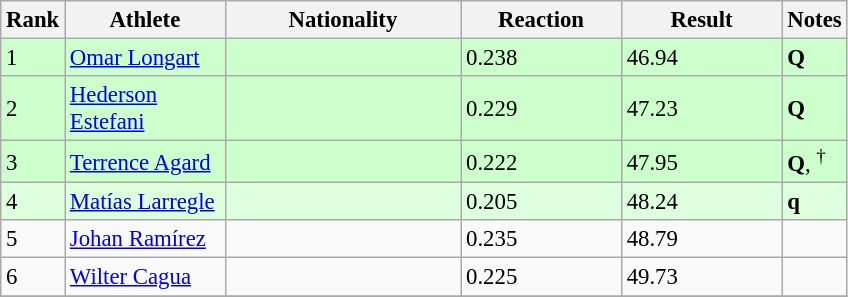<table class="wikitable" style="font-size:95%" style="width:35em;" style="text-align:center">
<tr>
<th>Rank</th>
<th width=100>Athlete</th>
<th width=150>Nationality</th>
<th width=100>Reaction</th>
<th width=100>Result</th>
<th>Notes</th>
</tr>
<tr bgcolor=ccffcc>
<td>1</td>
<td align=left><a href='#'>Omar Longart</a></td>
<td align=left></td>
<td>0.238</td>
<td>46.94</td>
<td><strong>Q</strong></td>
</tr>
<tr bgcolor=ccffcc>
<td>2</td>
<td align=left><a href='#'>Hederson Estefani</a></td>
<td align=left></td>
<td>0.229</td>
<td>47.23</td>
<td><strong>Q</strong></td>
</tr>
<tr bgcolor=ccffcc>
<td>3</td>
<td align=left><a href='#'>Terrence Agard</a></td>
<td align=left></td>
<td>0.222</td>
<td>47.95</td>
<td><strong>Q</strong>, <sup>†</sup></td>
</tr>
<tr bgcolor=ddffdd>
<td>4</td>
<td align=left><a href='#'>Matías Larregle</a></td>
<td align=left></td>
<td>0.205</td>
<td>48.24</td>
<td><strong>q</strong></td>
</tr>
<tr>
<td>5</td>
<td align=left><a href='#'>Johan Ramírez</a></td>
<td align=left></td>
<td>0.235</td>
<td>48.79</td>
<td></td>
</tr>
<tr>
<td>6</td>
<td align=left><a href='#'>Wilter Cagua</a></td>
<td align=left></td>
<td>0.225</td>
<td>49.73</td>
<td></td>
</tr>
<tr>
</tr>
</table>
